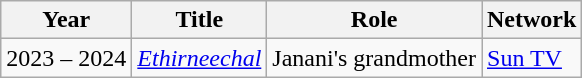<table class="wikitable">
<tr>
<th>Year</th>
<th>Title</th>
<th>Role</th>
<th>Network</th>
</tr>
<tr>
<td>2023 – 2024</td>
<td><em><a href='#'>Ethirneechal</a></em></td>
<td>Janani's grandmother</td>
<td><a href='#'>Sun TV</a></td>
</tr>
</table>
